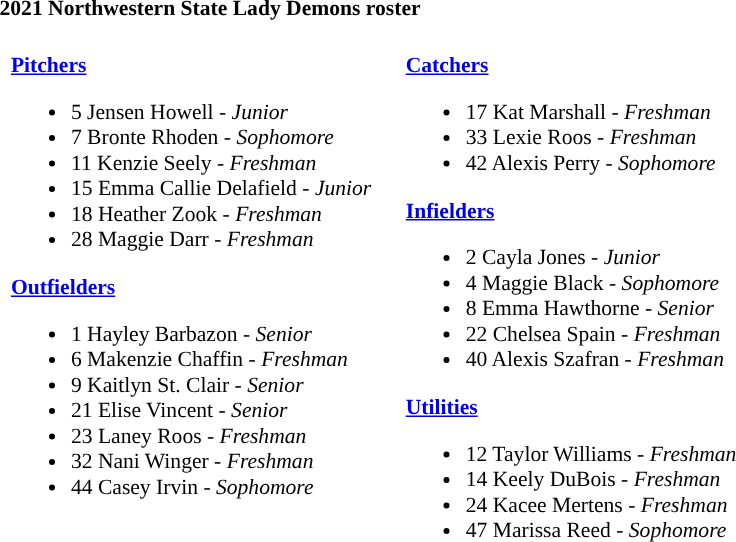<table class="toccolours" style="text-align: left; font-size:90%;">
<tr>
<th colspan="9">2021 Northwestern State Lady Demons roster</th>
</tr>
<tr>
<td width="03"> </td>
<td valign="top"><br><strong><a href='#'>Pitchers</a></strong><ul><li>5 Jensen Howell - <em>Junior</em></li><li>7 Bronte Rhoden - <em>Sophomore</em></li><li>11 Kenzie Seely - <em>Freshman</em></li><li>15 Emma Callie Delafield - <em>Junior</em></li><li>18 Heather Zook - <em>Freshman</em></li><li>28 Maggie Darr - <em>Freshman</em></li></ul><strong><a href='#'>Outfielders</a></strong><ul><li>1 Hayley Barbazon - <em>Senior</em></li><li>6 Makenzie Chaffin - <em>Freshman</em></li><li>9 Kaitlyn St. Clair - <em>Senior</em></li><li>21 Elise Vincent - <em>Senior</em></li><li>23 Laney Roos - <em>Freshman</em></li><li>32 Nani Winger - <em>Freshman</em></li><li>44 Casey Irvin - <em>Sophomore</em></li></ul></td>
<td width="15"> </td>
<td valign="top"><br><strong><a href='#'>Catchers</a></strong><ul><li>17 Kat Marshall - <em>Freshman</em></li><li>33 Lexie Roos - <em>Freshman</em></li><li>42 Alexis Perry - <em>Sophomore</em></li></ul><strong><a href='#'>Infielders</a></strong><ul><li>2 Cayla Jones - <em>Junior</em></li><li>4 Maggie Black - <em>Sophomore</em></li><li>8 Emma Hawthorne - <em>Senior</em></li><li>22 Chelsea Spain - <em>Freshman</em></li><li>40 Alexis Szafran - <em>Freshman</em></li></ul><strong><a href='#'>Utilities</a></strong><ul><li>12 Taylor Williams - <em>Freshman</em></li><li>14 Keely DuBois - <em>Freshman</em></li><li>24 Kacee Mertens - <em>Freshman</em></li><li>47 Marissa Reed - <em>Sophomore</em></li></ul></td>
</tr>
</table>
